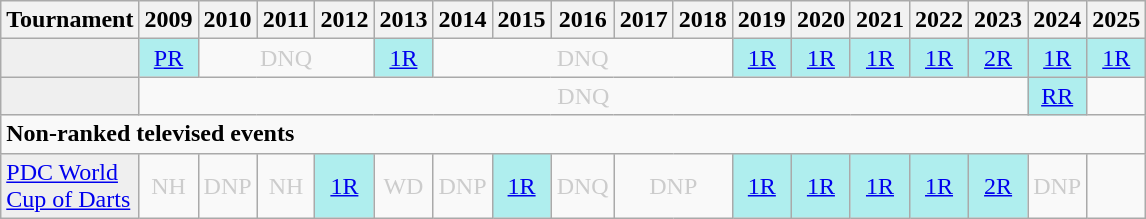<table class="wikitable" style="width:50%; margin:0">
<tr>
<th>Tournament</th>
<th>2009</th>
<th>2010</th>
<th>2011</th>
<th>2012</th>
<th>2013</th>
<th>2014</th>
<th>2015</th>
<th>2016</th>
<th>2017</th>
<th>2018</th>
<th>2019</th>
<th>2020</th>
<th>2021</th>
<th>2022</th>
<th>2023</th>
<th>2024</th>
<th>2025</th>
</tr>
<tr>
<td style="background:#efefef;"></td>
<td style="text-align:center; background:#afeeee;"><a href='#'>PR</a></td>
<td colspan="3" style="text-align:center; color:#ccc;">DNQ</td>
<td style="text-align:center; background:#afeeee;"><a href='#'>1R</a></td>
<td colspan="5" style="text-align:center; color:#ccc;">DNQ</td>
<td style="text-align:center; background:#afeeee;"><a href='#'>1R</a></td>
<td style="text-align:center; background:#afeeee;"><a href='#'>1R</a></td>
<td style="text-align:center; background:#afeeee;"><a href='#'>1R</a></td>
<td style="text-align:center; background:#afeeee;"><a href='#'>1R</a></td>
<td style="text-align:center; background:#afeeee;"><a href='#'>2R</a></td>
<td style="text-align:center; background:#afeeee;"><a href='#'>1R</a></td>
<td style="text-align:center; background:#afeeee;"><a href='#'>1R</a></td>
</tr>
<tr>
<td style="background:#efefef;"></td>
<td colspan="15" style="text-align:center; color:#ccc;">DNQ</td>
<td style="text-align:center; background:#afeeee;"><a href='#'>RR</a></td>
<td></td>
</tr>
<tr>
<td colspan="21" align="left"><strong>Non-ranked televised events</strong></td>
</tr>
<tr>
<td style="background:#efefef;"><a href='#'>PDC World Cup of Darts</a></td>
<td colspan="1" style="text-align:center; color:#ccc;">NH</td>
<td colspan="1" style="text-align:center; color:#ccc;">DNP</td>
<td colspan="1" style="text-align:center; color:#ccc;">NH</td>
<td style="text-align:center; background:#afeeee;"><a href='#'>1R</a></td>
<td colspan="1" style="text-align:center; color:#ccc;">WD</td>
<td colspan="1" style="text-align:center; color:#ccc;">DNP</td>
<td style="text-align:center; background:#afeeee;"><a href='#'>1R</a></td>
<td colspan="1" style="text-align:center; color:#ccc;">DNQ</td>
<td colspan="2" style="text-align:center; color:#ccc;">DNP</td>
<td style="text-align:center; background:#afeeee;"><a href='#'>1R</a></td>
<td style="text-align:center; background:#afeeee;"><a href='#'>1R</a></td>
<td style="text-align:center; background:#afeeee;"><a href='#'>1R</a></td>
<td style="text-align:center; background:#afeeee;"><a href='#'>1R</a></td>
<td style="text-align:center; background:#afeeee;"><a href='#'>2R</a></td>
<td colspan="1" style="text-align:center; color:#ccc;">DNP</td>
<td></td>
</tr>
</table>
